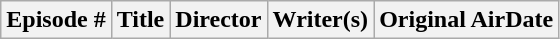<table class="wikitable plainrowheaders">
<tr>
<th>Episode #</th>
<th>Title</th>
<th>Director</th>
<th>Writer(s)</th>
<th>Original AirDate<br>























</th>
</tr>
</table>
